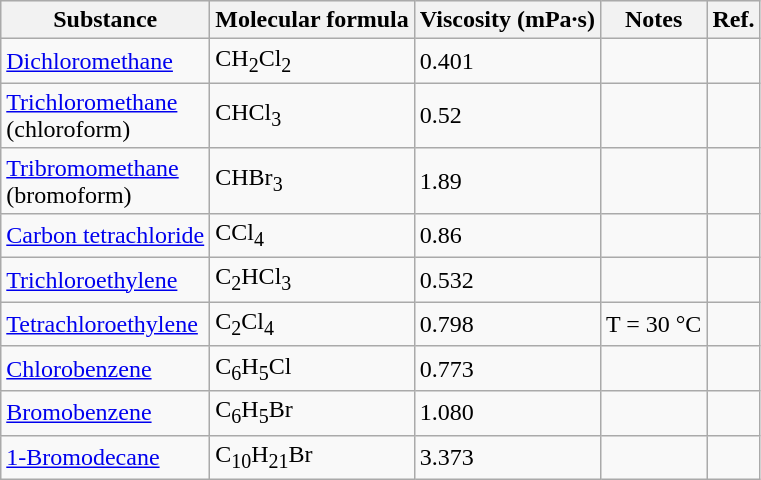<table class="wikitable sortable">
<tr style="background:#efefef;">
<th>Substance</th>
<th>Molecular formula</th>
<th>Viscosity (mPa·s)</th>
<th>Notes</th>
<th>Ref.</th>
</tr>
<tr>
<td><a href='#'>Dichloromethane</a></td>
<td>CH<sub>2</sub>Cl<sub>2</sub></td>
<td>0.401</td>
<td></td>
<td></td>
</tr>
<tr>
<td><a href='#'>Trichloromethane</a> <br> (chloroform)</td>
<td>CHCl<sub>3</sub></td>
<td>0.52</td>
<td></td>
<td></td>
</tr>
<tr>
<td><a href='#'>Tribromomethane</a> <br> (bromoform)</td>
<td>CHBr<sub>3</sub></td>
<td>1.89</td>
<td></td>
<td></td>
</tr>
<tr>
<td><a href='#'>Carbon tetrachloride</a></td>
<td>CCl<sub>4</sub></td>
<td>0.86</td>
<td></td>
<td></td>
</tr>
<tr>
<td><a href='#'>Trichloroethylene</a></td>
<td>C<sub>2</sub>HCl<sub>3</sub></td>
<td>0.532</td>
<td></td>
<td></td>
</tr>
<tr>
<td><a href='#'>Tetrachloroethylene</a></td>
<td>C<sub>2</sub>Cl<sub>4</sub></td>
<td>0.798</td>
<td>T = 30 °C</td>
<td></td>
</tr>
<tr>
<td><a href='#'>Chlorobenzene</a></td>
<td>C<sub>6</sub>H<sub>5</sub>Cl</td>
<td>0.773</td>
<td></td>
<td></td>
</tr>
<tr>
<td><a href='#'>Bromobenzene</a></td>
<td>C<sub>6</sub>H<sub>5</sub>Br</td>
<td>1.080</td>
<td></td>
<td></td>
</tr>
<tr>
<td><a href='#'>1-Bromodecane</a></td>
<td>C<sub>10</sub>H<sub>21</sub>Br</td>
<td>3.373</td>
<td></td>
<td></td>
</tr>
</table>
